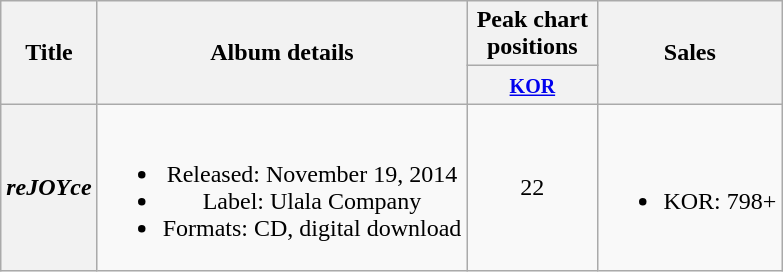<table class="wikitable plainrowheaders" style="text-align:center;">
<tr>
<th rowspan="2" scope="col">Title</th>
<th rowspan="2" scope="col">Album details</th>
<th colspan="1" scope="col" style="width:5em;">Peak chart positions</th>
<th rowspan="2" scope="col">Sales</th>
</tr>
<tr>
<th><small><a href='#'>KOR</a></small><br></th>
</tr>
<tr>
<th scope="row"><em>reJOYce</em></th>
<td><br><ul><li>Released: November 19, 2014</li><li>Label: Ulala Company</li><li>Formats: CD, digital download</li></ul></td>
<td>22</td>
<td><br><ul><li>KOR: 798+</li></ul></td>
</tr>
</table>
